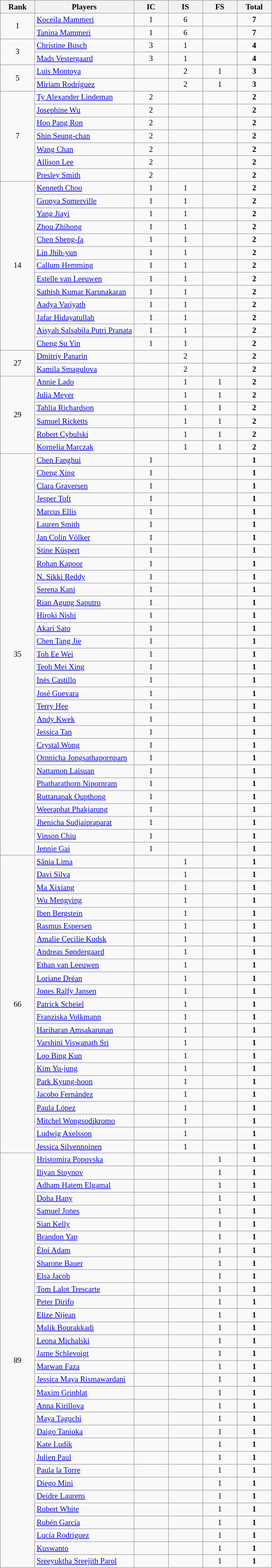<table class="wikitable" style="font-size:80%; text-align:center">
<tr>
<th width="50">Rank</th>
<th width="150">Players</th>
<th width="50">IC</th>
<th width="50">IS</th>
<th width="50">FS</th>
<th width="50">Total</th>
</tr>
<tr>
<td rowspan="2">1</td>
<td align="left"> <a href='#'>Koceila Mammeri</a></td>
<td>1</td>
<td>6</td>
<td></td>
<td><strong>7</strong></td>
</tr>
<tr>
<td align="left"> <a href='#'>Tanina Mammeri</a></td>
<td>1</td>
<td>6</td>
<td></td>
<td><strong>7</strong></td>
</tr>
<tr>
<td rowspan="2">3</td>
<td align="left"> <a href='#'>Christine Busch</a></td>
<td>3</td>
<td>1</td>
<td></td>
<td><strong>4</strong></td>
</tr>
<tr>
<td align="left"> <a href='#'>Mads Vestergaard</a></td>
<td>3</td>
<td>1</td>
<td></td>
<td><strong>4</strong></td>
</tr>
<tr>
<td rowspan="2">5</td>
<td align="left"> <a href='#'>Luis Montoya</a></td>
<td></td>
<td>2</td>
<td>1</td>
<td><strong>3</strong></td>
</tr>
<tr>
<td align="left"> <a href='#'>Miriam Rodríguez</a></td>
<td></td>
<td>2</td>
<td>1</td>
<td><strong>3</strong></td>
</tr>
<tr>
<td rowspan="7">7</td>
<td align="left"> <a href='#'>Ty Alexander Lindeman</a></td>
<td>2</td>
<td></td>
<td></td>
<td><strong>2</strong></td>
</tr>
<tr>
<td align="left"> <a href='#'>Josephine Wu</a></td>
<td>2</td>
<td></td>
<td></td>
<td><strong>2</strong></td>
</tr>
<tr>
<td align="left"> <a href='#'>Hoo Pang Ron</a></td>
<td>2</td>
<td></td>
<td></td>
<td><strong>2</strong></td>
</tr>
<tr>
<td align="left"> <a href='#'>Shin Seung-chan</a></td>
<td>2</td>
<td></td>
<td></td>
<td><strong>2</strong></td>
</tr>
<tr>
<td align="left"> <a href='#'>Wang Chan</a></td>
<td>2</td>
<td></td>
<td></td>
<td><strong>2</strong></td>
</tr>
<tr>
<td align="left"> <a href='#'>Allison Lee</a></td>
<td>2</td>
<td></td>
<td></td>
<td><strong>2</strong></td>
</tr>
<tr>
<td align="left"> <a href='#'>Presley Smith</a></td>
<td>2</td>
<td></td>
<td></td>
<td><strong>2</strong></td>
</tr>
<tr>
<td rowspan="13">14</td>
<td align="left"> <a href='#'>Kenneth Choo</a></td>
<td>1</td>
<td>1</td>
<td></td>
<td><strong>2</strong></td>
</tr>
<tr>
<td align="left"> <a href='#'>Gronya Somerville</a></td>
<td>1</td>
<td>1</td>
<td></td>
<td><strong>2</strong></td>
</tr>
<tr>
<td align="left"> <a href='#'>Yang Jiayi</a></td>
<td>1</td>
<td>1</td>
<td></td>
<td><strong>2</strong></td>
</tr>
<tr>
<td align="left"> <a href='#'>Zhou Zhihong</a></td>
<td>1</td>
<td>1</td>
<td></td>
<td><strong>2</strong></td>
</tr>
<tr>
<td align="left"> <a href='#'>Chen Sheng-fa</a></td>
<td>1</td>
<td>1</td>
<td></td>
<td><strong>2</strong></td>
</tr>
<tr>
<td align="left"> <a href='#'>Lin Jhih-yun</a></td>
<td>1</td>
<td>1</td>
<td></td>
<td><strong>2</strong></td>
</tr>
<tr>
<td align="left"> <a href='#'>Callum Hemming</a></td>
<td>1</td>
<td>1</td>
<td></td>
<td><strong>2</strong></td>
</tr>
<tr>
<td align="left"> <a href='#'>Estelle van Leeuwen</a></td>
<td>1</td>
<td>1</td>
<td></td>
<td><strong>2</strong></td>
</tr>
<tr>
<td align="left"> <a href='#'>Sathish Kumar Karunakaran</a></td>
<td>1</td>
<td>1</td>
<td></td>
<td><strong>2</strong></td>
</tr>
<tr>
<td align="left"> <a href='#'>Aadya Variyath</a></td>
<td>1</td>
<td>1</td>
<td></td>
<td><strong>2</strong></td>
</tr>
<tr>
<td align="left"> <a href='#'>Jafar Hidayatullah</a></td>
<td>1</td>
<td>1</td>
<td></td>
<td><strong>2</strong></td>
</tr>
<tr>
<td align="left" nowrap> <a href='#'>Aisyah Salsabila Putri Pranata</a></td>
<td>1</td>
<td>1</td>
<td></td>
<td><strong>2</strong></td>
</tr>
<tr>
<td align="left"> <a href='#'>Cheng Su Yin</a></td>
<td>1</td>
<td>1</td>
<td></td>
<td><strong>2</strong></td>
</tr>
<tr>
<td rowspan="2">27</td>
<td align="left"> <a href='#'>Dmitriy Panarin</a></td>
<td></td>
<td>2</td>
<td></td>
<td><strong>2</strong></td>
</tr>
<tr>
<td align="left"> <a href='#'>Kamila Smagulova</a></td>
<td></td>
<td>2</td>
<td></td>
<td><strong>2</strong></td>
</tr>
<tr>
<td rowspan="6">29</td>
<td align="left"> <a href='#'>Annie Lado</a></td>
<td></td>
<td>1</td>
<td>1</td>
<td><strong>2</strong></td>
</tr>
<tr>
<td align="left"> <a href='#'>Julia Meyer</a></td>
<td></td>
<td>1</td>
<td>1</td>
<td><strong>2</strong></td>
</tr>
<tr>
<td align="left"> <a href='#'>Tahlia Richardson</a></td>
<td></td>
<td>1</td>
<td>1</td>
<td><strong>2</strong></td>
</tr>
<tr>
<td align="left"> <a href='#'>Samuel Ricketts</a></td>
<td></td>
<td>1</td>
<td>1</td>
<td><strong>2</strong></td>
</tr>
<tr>
<td align="left"> <a href='#'>Robert Cybulski</a></td>
<td></td>
<td>1</td>
<td>1</td>
<td><strong>2</strong></td>
</tr>
<tr>
<td align="left"> <a href='#'>Kornelia Marczak</a></td>
<td></td>
<td>1</td>
<td>1</td>
<td><strong>2</strong></td>
</tr>
<tr>
<td rowspan="31">35</td>
<td align="left"> <a href='#'>Chen Fanghui</a></td>
<td>1</td>
<td></td>
<td></td>
<td><strong>1</strong></td>
</tr>
<tr>
<td align="left"> <a href='#'>Cheng Xing</a></td>
<td>1</td>
<td></td>
<td></td>
<td><strong>1</strong></td>
</tr>
<tr>
<td align="left"> <a href='#'>Clara Graversen</a></td>
<td>1</td>
<td></td>
<td></td>
<td><strong>1</strong></td>
</tr>
<tr>
<td align="left"> <a href='#'>Jesper Toft</a></td>
<td>1</td>
<td></td>
<td></td>
<td><strong>1</strong></td>
</tr>
<tr>
<td align="left"> <a href='#'>Marcus Ellis</a></td>
<td>1</td>
<td></td>
<td></td>
<td><strong>1</strong></td>
</tr>
<tr>
<td align="left"> <a href='#'>Lauren Smith</a></td>
<td>1</td>
<td></td>
<td></td>
<td><strong>1</strong></td>
</tr>
<tr>
<td align="left"> <a href='#'>Jan Colin Völker</a></td>
<td>1</td>
<td></td>
<td></td>
<td><strong>1</strong></td>
</tr>
<tr>
<td align="left"> <a href='#'>Stine Küspert</a></td>
<td>1</td>
<td></td>
<td></td>
<td><strong>1</strong></td>
</tr>
<tr>
<td align="left"> <a href='#'>Rohan Kapoor</a></td>
<td>1</td>
<td></td>
<td></td>
<td><strong>1</strong></td>
</tr>
<tr>
<td align="left"> <a href='#'>N. Sikki Reddy</a></td>
<td>1</td>
<td></td>
<td></td>
<td><strong>1</strong></td>
</tr>
<tr>
<td align="left"> <a href='#'>Serena Kani</a></td>
<td>1</td>
<td></td>
<td></td>
<td><strong>1</strong></td>
</tr>
<tr>
<td align="left"> <a href='#'>Rian Agung Saputro</a></td>
<td>1</td>
<td></td>
<td></td>
<td><strong>1</strong></td>
</tr>
<tr>
<td align="left"> <a href='#'>Hiroki Nishi</a></td>
<td>1</td>
<td></td>
<td></td>
<td><strong>1</strong></td>
</tr>
<tr>
<td align="left"> <a href='#'>Akari Sato</a></td>
<td>1</td>
<td></td>
<td></td>
<td><strong>1</strong></td>
</tr>
<tr>
<td align="left"> <a href='#'>Chen Tang Jie</a></td>
<td>1</td>
<td></td>
<td></td>
<td><strong>1</strong></td>
</tr>
<tr>
<td align="left"> <a href='#'>Toh Ee Wei</a></td>
<td>1</td>
<td></td>
<td></td>
<td><strong>1</strong></td>
</tr>
<tr>
<td align="left"> <a href='#'>Teoh Mei Xing</a></td>
<td>1</td>
<td></td>
<td></td>
<td><strong>1</strong></td>
</tr>
<tr>
<td align="left"> <a href='#'>Inés Castillo</a></td>
<td>1</td>
<td></td>
<td></td>
<td><strong>1</strong></td>
</tr>
<tr>
<td align="left"> <a href='#'>José Guevara</a></td>
<td>1</td>
<td></td>
<td></td>
<td><strong>1</strong></td>
</tr>
<tr>
<td align="left"> <a href='#'>Terry Hee</a></td>
<td>1</td>
<td></td>
<td></td>
<td><strong>1</strong></td>
</tr>
<tr>
<td align="left"> <a href='#'>Andy Kwek</a></td>
<td>1</td>
<td></td>
<td></td>
<td><strong>1</strong></td>
</tr>
<tr>
<td align="left"> <a href='#'>Jessica Tan</a></td>
<td>1</td>
<td></td>
<td></td>
<td><strong>1</strong></td>
</tr>
<tr>
<td align="left"> <a href='#'>Crystal Wong</a></td>
<td>1</td>
<td></td>
<td></td>
<td><strong>1</strong></td>
</tr>
<tr>
<td align="left"> <a href='#'>Ornnicha Jongsathapornparn</a></td>
<td>1</td>
<td></td>
<td></td>
<td><strong>1</strong></td>
</tr>
<tr>
<td align="left"> <a href='#'>Nattamon Laisuan</a></td>
<td>1</td>
<td></td>
<td></td>
<td><strong>1</strong></td>
</tr>
<tr>
<td align="left"> <a href='#'>Phatharathorn Nipornram</a></td>
<td>1</td>
<td></td>
<td></td>
<td><strong>1</strong></td>
</tr>
<tr>
<td align="left"> <a href='#'>Ruttanapak Oupthong</a></td>
<td>1</td>
<td></td>
<td></td>
<td><strong>1</strong></td>
</tr>
<tr>
<td align="left"> <a href='#'>Weeraphat Phakjarung</a></td>
<td>1</td>
<td></td>
<td></td>
<td><strong>1</strong></td>
</tr>
<tr>
<td align="left"> <a href='#'>Jhenicha Sudjaipraparat</a></td>
<td>1</td>
<td></td>
<td></td>
<td><strong>1</strong></td>
</tr>
<tr>
<td align="left"> <a href='#'>Vinson Chiu</a></td>
<td>1</td>
<td></td>
<td></td>
<td><strong>1</strong></td>
</tr>
<tr>
<td align="left"> <a href='#'>Jennie Gai</a></td>
<td>1</td>
<td></td>
<td></td>
<td><strong>1</strong></td>
</tr>
<tr>
<td rowspan="23">66</td>
<td align="left"> <a href='#'>Sânia Lima</a></td>
<td></td>
<td>1</td>
<td></td>
<td><strong>1</strong></td>
</tr>
<tr>
<td align="left"> <a href='#'>Davi Silva</a></td>
<td></td>
<td>1</td>
<td></td>
<td><strong>1</strong></td>
</tr>
<tr>
<td align="left"> <a href='#'>Ma Xixiang</a></td>
<td></td>
<td>1</td>
<td></td>
<td><strong>1</strong></td>
</tr>
<tr>
<td align="left"> <a href='#'>Wu Mengying</a></td>
<td></td>
<td>1</td>
<td></td>
<td><strong>1</strong></td>
</tr>
<tr>
<td align="left"> <a href='#'>Iben Bergstein</a></td>
<td></td>
<td>1</td>
<td></td>
<td><strong>1</strong></td>
</tr>
<tr>
<td align="left"> <a href='#'>Rasmus Espersen</a></td>
<td></td>
<td>1</td>
<td></td>
<td><strong>1</strong></td>
</tr>
<tr>
<td align="left"> <a href='#'>Amalie Cecilie Kudsk</a></td>
<td></td>
<td>1</td>
<td></td>
<td><strong>1</strong></td>
</tr>
<tr>
<td align="left"> <a href='#'>Andreas Søndergaard</a></td>
<td></td>
<td>1</td>
<td></td>
<td><strong>1</strong></td>
</tr>
<tr>
<td align="left"> <a href='#'>Ethan van Leeuwen</a></td>
<td></td>
<td>1</td>
<td></td>
<td><strong>1</strong></td>
</tr>
<tr>
<td align="left"> <a href='#'>Loriane Dréan</a></td>
<td></td>
<td>1</td>
<td></td>
<td><strong>1</strong></td>
</tr>
<tr>
<td align="left"> <a href='#'>Jones Ralfy Jansen</a></td>
<td></td>
<td>1</td>
<td></td>
<td><strong>1</strong></td>
</tr>
<tr>
<td align="left"> <a href='#'>Patrick Scheiel</a></td>
<td></td>
<td>1</td>
<td></td>
<td><strong>1</strong></td>
</tr>
<tr>
<td align="left"> <a href='#'>Franziska Volkmann</a></td>
<td></td>
<td>1</td>
<td></td>
<td><strong>1</strong></td>
</tr>
<tr>
<td align="left"> <a href='#'>Hariharan Amsakarunan</a></td>
<td></td>
<td>1</td>
<td></td>
<td><strong>1</strong></td>
</tr>
<tr>
<td align="left"> <a href='#'>Varshini Viswanath Sri</a></td>
<td></td>
<td>1</td>
<td></td>
<td><strong>1</strong></td>
</tr>
<tr>
<td align="left"> <a href='#'>Loo Bing Kun</a></td>
<td></td>
<td>1</td>
<td></td>
<td><strong>1</strong></td>
</tr>
<tr>
<td align="left"> <a href='#'>Kim Yu-jung</a></td>
<td></td>
<td>1</td>
<td></td>
<td><strong>1</strong></td>
</tr>
<tr>
<td align="left"> <a href='#'>Park Kyung-hoon</a></td>
<td></td>
<td>1</td>
<td></td>
<td><strong>1</strong></td>
</tr>
<tr>
<td align="left"> <a href='#'>Jacobo Fernández</a></td>
<td></td>
<td>1</td>
<td></td>
<td><strong>1</strong></td>
</tr>
<tr>
<td align="left"> <a href='#'>Paula López</a></td>
<td></td>
<td>1</td>
<td></td>
<td><strong>1</strong></td>
</tr>
<tr>
<td align="left"> <a href='#'>Mitchel Wongsodikromo</a></td>
<td></td>
<td>1</td>
<td></td>
<td><strong>1</strong></td>
</tr>
<tr>
<td align="left"> <a href='#'>Ludwig Axelsson</a></td>
<td></td>
<td>1</td>
<td></td>
<td><strong>1</strong></td>
</tr>
<tr>
<td align="left"> <a href='#'>Jessica Silvennoinen</a></td>
<td></td>
<td>1</td>
<td></td>
<td><strong>1</strong></td>
</tr>
<tr>
<td rowspan="32">89</td>
<td align="left"> <a href='#'>Hristomira Popovska</a></td>
<td></td>
<td></td>
<td>1</td>
<td><strong>1</strong></td>
</tr>
<tr>
<td align="left"> <a href='#'>Iliyan Stoynov</a></td>
<td></td>
<td></td>
<td>1</td>
<td><strong>1</strong></td>
</tr>
<tr>
<td align="left"> <a href='#'>Adham Hatem Elgamal</a></td>
<td></td>
<td></td>
<td>1</td>
<td><strong>1</strong></td>
</tr>
<tr>
<td align="left"> <a href='#'>Doha Hany</a></td>
<td></td>
<td></td>
<td>1</td>
<td><strong>1</strong></td>
</tr>
<tr>
<td align="left"> <a href='#'>Samuel Jones</a></td>
<td></td>
<td></td>
<td>1</td>
<td><strong>1</strong></td>
</tr>
<tr>
<td align="left"> <a href='#'>Sian Kelly</a></td>
<td></td>
<td></td>
<td>1</td>
<td><strong>1</strong></td>
</tr>
<tr>
<td align="left"> <a href='#'>Brandon Yap</a></td>
<td></td>
<td></td>
<td>1</td>
<td><strong>1</strong></td>
</tr>
<tr>
<td align="left"> <a href='#'>Éloi Adam</a></td>
<td></td>
<td></td>
<td>1</td>
<td><strong>1</strong></td>
</tr>
<tr>
<td align="left"> <a href='#'>Sharone Bauer</a></td>
<td></td>
<td></td>
<td>1</td>
<td><strong>1</strong></td>
</tr>
<tr>
<td align="left"> <a href='#'>Elsa Jacob</a></td>
<td></td>
<td></td>
<td>1</td>
<td><strong>1</strong></td>
</tr>
<tr>
<td align="left"> <a href='#'>Tom Lalot Trescarte</a></td>
<td></td>
<td></td>
<td>1</td>
<td><strong>1</strong></td>
</tr>
<tr>
<td align="left"> <a href='#'>Peter Dirifo</a></td>
<td></td>
<td></td>
<td>1</td>
<td><strong>1</strong></td>
</tr>
<tr>
<td align="left"> <a href='#'>Elize Nijean</a></td>
<td></td>
<td></td>
<td>1</td>
<td><strong>1</strong></td>
</tr>
<tr>
<td align="left"> <a href='#'>Malik Bourakkadi</a></td>
<td></td>
<td></td>
<td>1</td>
<td><strong>1</strong></td>
</tr>
<tr>
<td align="left"> <a href='#'>Leona Michalski</a></td>
<td></td>
<td></td>
<td>1</td>
<td><strong>1</strong></td>
</tr>
<tr>
<td align="left"> <a href='#'>Jarne Schlevoigt</a></td>
<td></td>
<td></td>
<td>1</td>
<td><strong>1</strong></td>
</tr>
<tr>
<td align="left"> <a href='#'>Marwan Faza</a></td>
<td></td>
<td></td>
<td>1</td>
<td><strong>1</strong></td>
</tr>
<tr>
<td align="left"> <a href='#'>Jessica Maya Rismawardani</a></td>
<td></td>
<td></td>
<td>1</td>
<td><strong>1</strong></td>
</tr>
<tr>
<td align="left"> <a href='#'>Maxim Grinblat</a></td>
<td></td>
<td></td>
<td>1</td>
<td><strong>1</strong></td>
</tr>
<tr>
<td align="left"> <a href='#'>Anna Kirillova</a></td>
<td></td>
<td></td>
<td>1</td>
<td><strong>1</strong></td>
</tr>
<tr>
<td align="left"> <a href='#'>Maya Taguchi</a></td>
<td></td>
<td></td>
<td>1</td>
<td><strong>1</strong></td>
</tr>
<tr>
<td align="left"> <a href='#'>Daigo Tanioka</a></td>
<td></td>
<td></td>
<td>1</td>
<td><strong>1</strong></td>
</tr>
<tr>
<td align="left"> <a href='#'>Kate Ludik</a></td>
<td></td>
<td></td>
<td>1</td>
<td><strong>1</strong></td>
</tr>
<tr>
<td align="left"> <a href='#'>Julien Paul</a></td>
<td></td>
<td></td>
<td>1</td>
<td><strong>1</strong></td>
</tr>
<tr>
<td align="left"> <a href='#'>Paula la Torre</a></td>
<td></td>
<td></td>
<td>1</td>
<td><strong>1</strong></td>
</tr>
<tr>
<td align="left"> <a href='#'>Diego Mini</a></td>
<td></td>
<td></td>
<td>1</td>
<td><strong>1</strong></td>
</tr>
<tr>
<td align="left"> <a href='#'>Deidre Laurens</a></td>
<td></td>
<td></td>
<td>1</td>
<td><strong>1</strong></td>
</tr>
<tr>
<td align="left"> <a href='#'>Robert White</a></td>
<td></td>
<td></td>
<td>1</td>
<td><strong>1</strong></td>
</tr>
<tr>
<td align="left"> <a href='#'>Rubén García</a></td>
<td></td>
<td></td>
<td>1</td>
<td><strong>1</strong></td>
</tr>
<tr>
<td align="left"> <a href='#'>Lucía Rodríguez</a></td>
<td></td>
<td></td>
<td>1</td>
<td><strong>1</strong></td>
</tr>
<tr>
<td align="left"> <a href='#'>Kuswanto</a></td>
<td></td>
<td></td>
<td>1</td>
<td><strong>1</strong></td>
</tr>
<tr>
<td align="left"> <a href='#'>Sreeyuktha Sreejith Parol</a></td>
<td></td>
<td></td>
<td>1</td>
<td><strong>1</strong></td>
</tr>
</table>
